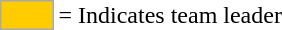<table>
<tr>
<td style="background:#fc0; border:1px solid #aaa; width:2em;"></td>
<td>= Indicates team leader</td>
</tr>
</table>
